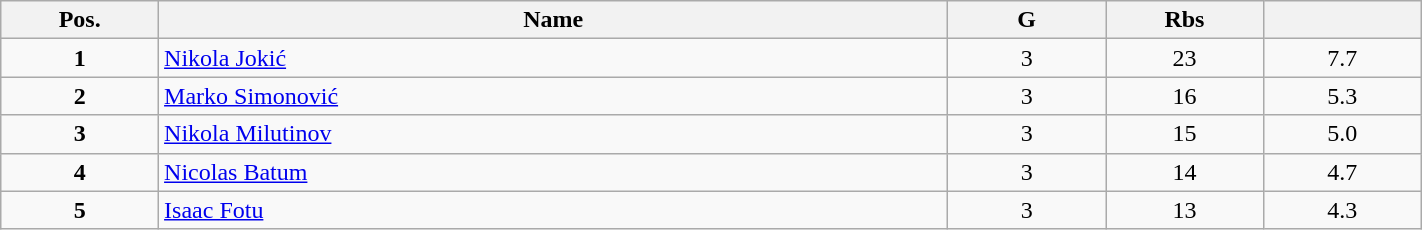<table class=wikitable width="75%">
<tr>
<th width="10%">Pos.</th>
<th width="50%">Name</th>
<th width="10%">G</th>
<th width="10%">Rbs</th>
<th width="10%"></th>
</tr>
<tr align=center>
<td><strong>1</strong></td>
<td align=left> <a href='#'>Nikola Jokić</a></td>
<td>3</td>
<td>23</td>
<td>7.7</td>
</tr>
<tr align=center>
<td><strong>2</strong></td>
<td align=left> <a href='#'>Marko Simonović</a></td>
<td>3</td>
<td>16</td>
<td>5.3</td>
</tr>
<tr align=center>
<td><strong>3</strong></td>
<td align=left> <a href='#'>Nikola Milutinov</a></td>
<td>3</td>
<td>15</td>
<td>5.0</td>
</tr>
<tr align=center>
<td><strong>4</strong></td>
<td align=left> <a href='#'>Nicolas Batum</a></td>
<td>3</td>
<td>14</td>
<td>4.7</td>
</tr>
<tr align=center>
<td><strong>5</strong></td>
<td align=left> <a href='#'>Isaac Fotu</a></td>
<td>3</td>
<td>13</td>
<td>4.3</td>
</tr>
</table>
